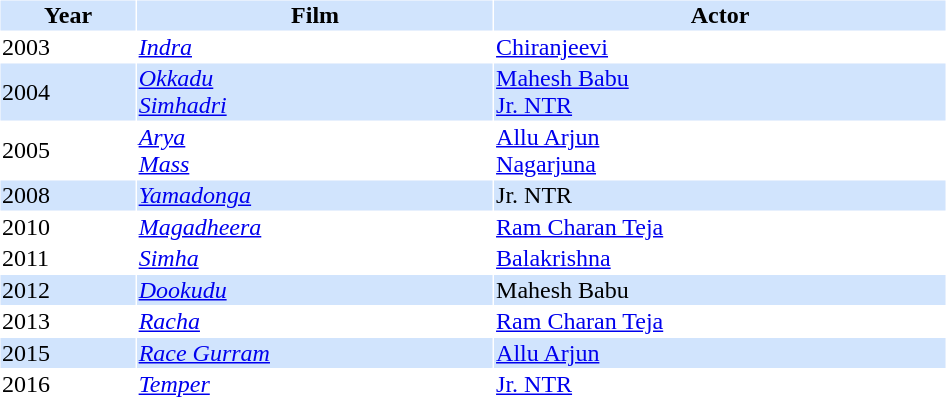<table cellspacing="1" cellpadding="1" border="0" style="width:50%;">
<tr style="background:#d1e4fd;">
<th>Year</th>
<th>Film</th>
<th>Actor</th>
</tr>
<tr>
<td>2003</td>
<td><em><a href='#'>Indra</a></em></td>
<td><a href='#'>Chiranjeevi</a></td>
</tr>
<tr style="background:#d1e4fd;">
<td>2004</td>
<td><em><a href='#'>Okkadu</a></em><br><em><a href='#'>Simhadri</a></em></td>
<td><a href='#'>Mahesh Babu</a><br><a href='#'>Jr. NTR</a></td>
</tr>
<tr>
<td>2005</td>
<td><em><a href='#'>Arya</a></em> <br> <em><a href='#'>Mass</a></em></td>
<td><a href='#'>Allu Arjun</a> <br> <a href='#'>Nagarjuna</a></td>
</tr>
<tr style="background:#d1e4fd;">
<td>2008</td>
<td><em><a href='#'>Yamadonga</a></em></td>
<td>Jr. NTR</td>
</tr>
<tr>
<td>2010</td>
<td><em><a href='#'>Magadheera</a></em></td>
<td><a href='#'>Ram Charan Teja</a></td>
</tr>
<tr>
<td>2011</td>
<td><em><a href='#'>Simha</a></em></td>
<td><a href='#'>Balakrishna</a></td>
</tr>
<tr style="background:#d1e4fd;">
<td>2012</td>
<td><em><a href='#'>Dookudu</a></em></td>
<td>Mahesh Babu</td>
</tr>
<tr>
<td>2013</td>
<td><em><a href='#'>Racha</a></em></td>
<td><a href='#'>Ram Charan Teja</a></td>
</tr>
<tr style="background:#d1e4fd;">
<td>2015</td>
<td><em><a href='#'>Race Gurram</a></em></td>
<td><a href='#'>Allu Arjun</a></td>
</tr>
<tr>
<td>2016</td>
<td><em><a href='#'>Temper</a></em></td>
<td><a href='#'>Jr. NTR</a></td>
</tr>
<tr>
</tr>
</table>
